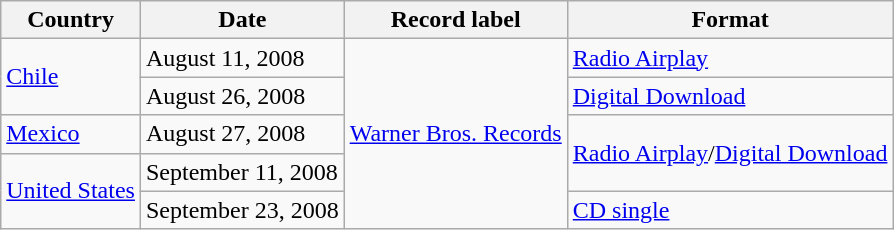<table class="wikitable">
<tr>
<th>Country</th>
<th>Date</th>
<th>Record label</th>
<th>Format</th>
</tr>
<tr>
<td rowspan="2"><a href='#'>Chile</a></td>
<td>August 11, 2008</td>
<td rowspan="5"><a href='#'>Warner Bros. Records</a></td>
<td><a href='#'>Radio Airplay</a></td>
</tr>
<tr>
<td>August 26, 2008</td>
<td><a href='#'>Digital Download</a></td>
</tr>
<tr>
<td><a href='#'>Mexico</a></td>
<td>August 27, 2008</td>
<td rowspan="2"><a href='#'>Radio Airplay</a>/<a href='#'>Digital Download</a></td>
</tr>
<tr>
<td rowspan="2"><a href='#'>United States</a></td>
<td>September 11, 2008</td>
</tr>
<tr>
<td>September 23, 2008</td>
<td><a href='#'>CD single</a></td>
</tr>
</table>
